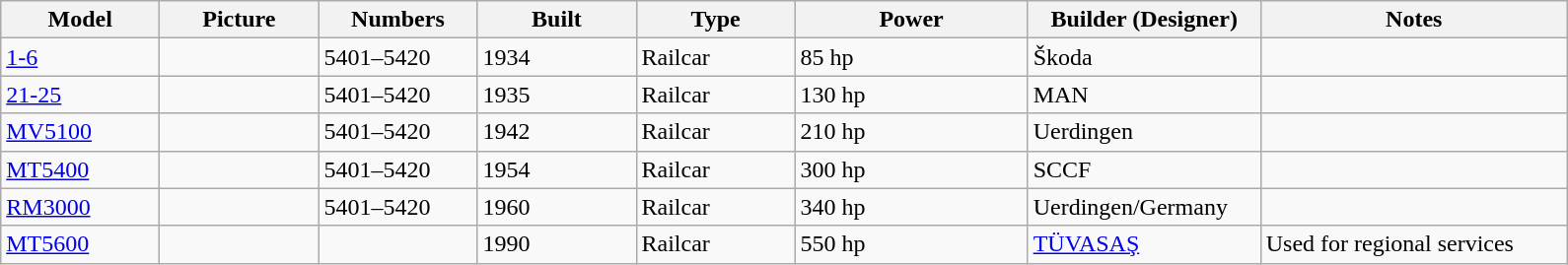<table class="wikitable">
<tr>
<th width=100>Model</th>
<th width=100>Picture</th>
<th width=100>Numbers</th>
<th width=100>Built</th>
<th width=100>Type</th>
<th width=150>Power</th>
<th width=150>Builder (Designer)</th>
<th width=200>Notes</th>
</tr>
<tr>
<td><a href='#'>1-6</a></td>
<td></td>
<td>5401–5420</td>
<td>1934</td>
<td>Railcar</td>
<td>85 hp</td>
<td>Škoda</td>
<td></td>
</tr>
<tr>
<td><a href='#'>21-25</a></td>
<td></td>
<td>5401–5420</td>
<td>1935</td>
<td>Railcar</td>
<td>130 hp</td>
<td>MAN</td>
<td></td>
</tr>
<tr>
<td><a href='#'>MV5100</a></td>
<td></td>
<td>5401–5420</td>
<td>1942</td>
<td>Railcar</td>
<td>210 hp</td>
<td>Uerdingen</td>
<td></td>
</tr>
<tr>
<td><a href='#'>MT5400</a></td>
<td></td>
<td>5401–5420</td>
<td>1954</td>
<td>Railcar</td>
<td>300 hp</td>
<td>SCCF</td>
<td></td>
</tr>
<tr>
<td><a href='#'>RM3000</a></td>
<td></td>
<td>5401–5420</td>
<td>1960</td>
<td>Railcar</td>
<td>340 hp</td>
<td>Uerdingen/Germany</td>
<td></td>
</tr>
<tr>
<td><a href='#'>MT5600</a></td>
<td></td>
<td></td>
<td>1990</td>
<td>Railcar</td>
<td>550 hp</td>
<td><a href='#'>TÜVASAŞ</a></td>
<td>Used for regional services</td>
</tr>
</table>
